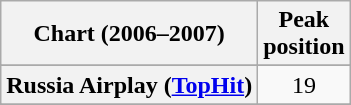<table class="wikitable plainrowheaders sortable" style="text-align:center">
<tr>
<th scope="col">Chart (2006–2007)</th>
<th scope="col">Peak<br>position</th>
</tr>
<tr>
</tr>
<tr>
</tr>
<tr>
</tr>
<tr>
</tr>
<tr>
</tr>
<tr>
</tr>
<tr>
</tr>
<tr>
<th scope="row">Russia Airplay (<a href='#'>TopHit</a>)</th>
<td>19</td>
</tr>
<tr>
</tr>
<tr>
</tr>
<tr>
</tr>
<tr>
</tr>
</table>
